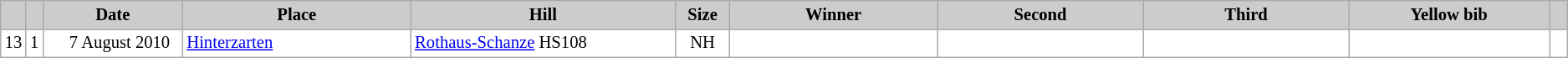<table class="wikitable plainrowheaders" style="background:#fff; font-size:86%; line-height:16px; border:grey solid 1px; border-collapse:collapse;">
<tr style="background:#ccc; text-align:center;">
<th scope="col" style="background:#ccc; width=20 px;"></th>
<th scope="col" style="background:#ccc; width=30 px;"></th>
<th scope="col" style="background:#ccc; width:120px;">Date</th>
<th scope="col" style="background:#ccc; width:200px;">Place</th>
<th scope="col" style="background:#ccc; width:240px;">Hill</th>
<th scope="col" style="background:#ccc; width:40px;">Size</th>
<th scope="col" style="background:#ccc; width:185px;">Winner</th>
<th scope="col" style="background:#ccc; width:185px;">Second</th>
<th scope="col" style="background:#ccc; width:185px;">Third</th>
<th scope="col" style="background:#ccc; width:180px;">Yellow bib</th>
<th scope="col" style="background:#ccc; width:10px;"></th>
</tr>
<tr>
<td align=center>13</td>
<td align=center>1</td>
<td align=right>7 August 2010  </td>
<td> <a href='#'>Hinterzarten</a></td>
<td><a href='#'>Rothaus-Schanze</a> HS108</td>
<td align=center>NH</td>
<td></td>
<td></td>
<td></td>
<td></td>
<td></td>
</tr>
</table>
